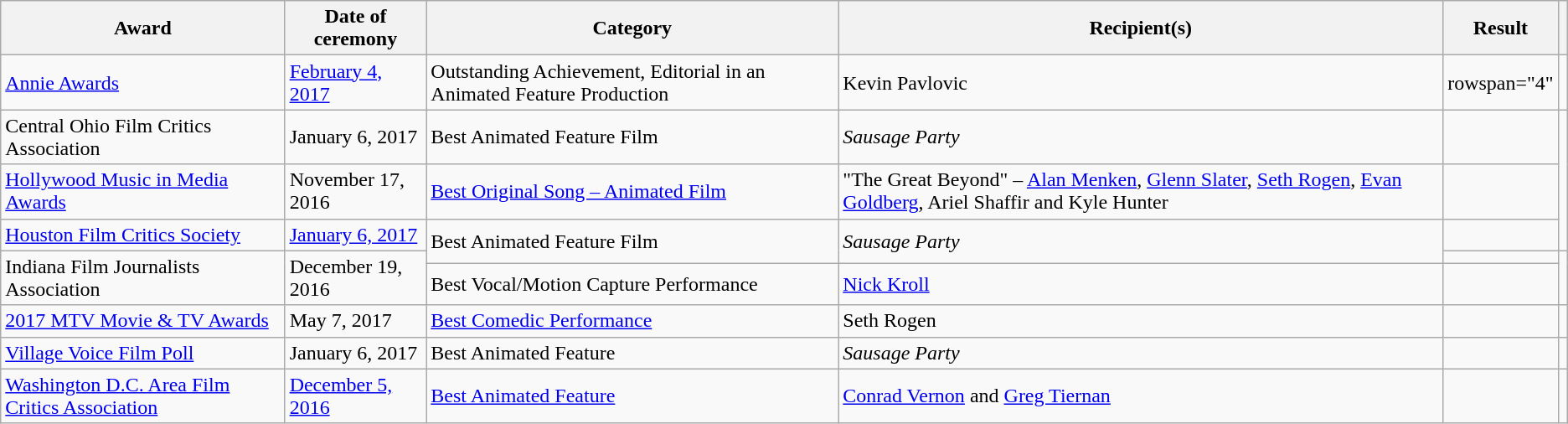<table class="wikitable sortable">
<tr>
<th>Award</th>
<th>Date of ceremony</th>
<th>Category</th>
<th>Recipient(s)</th>
<th>Result</th>
<th></th>
</tr>
<tr>
<td><a href='#'>Annie Awards</a></td>
<td><a href='#'>February 4, 2017</a></td>
<td>Outstanding Achievement, Editorial in an Animated Feature Production</td>
<td>Kevin Pavlovic</td>
<td>rowspan="4" </td>
<td></td>
</tr>
<tr>
<td>Central Ohio Film Critics Association</td>
<td>January 6, 2017</td>
<td>Best Animated Feature Film</td>
<td rowspan="1"><em>Sausage Party</em></td>
<td></td>
</tr>
<tr>
<td><a href='#'>Hollywood Music in Media Awards</a></td>
<td>November 17, 2016</td>
<td><a href='#'>Best Original Song – Animated Film</a></td>
<td>"The Great Beyond" – <a href='#'>Alan Menken</a>, <a href='#'>Glenn Slater</a>, <a href='#'>Seth Rogen</a>, <a href='#'>Evan Goldberg</a>, Ariel Shaffir and Kyle Hunter</td>
<td></td>
</tr>
<tr>
<td><a href='#'>Houston Film Critics Society</a></td>
<td><a href='#'>January 6, 2017</a></td>
<td rowspan="2">Best Animated Feature Film</td>
<td rowspan="2"><em>Sausage Party</em></td>
<td></td>
</tr>
<tr>
<td rowspan="2">Indiana Film Journalists Association</td>
<td rowspan="2">December 19, 2016</td>
<td></td>
<td rowspan="2"></td>
</tr>
<tr>
<td>Best Vocal/Motion Capture Performance</td>
<td><a href='#'>Nick Kroll</a></td>
<td></td>
</tr>
<tr>
<td><a href='#'>2017 MTV Movie & TV Awards</a></td>
<td>May 7, 2017</td>
<td><a href='#'>Best Comedic Performance</a></td>
<td>Seth Rogen</td>
<td></td>
<td></td>
</tr>
<tr>
<td><a href='#'>Village Voice Film Poll</a></td>
<td>January 6, 2017</td>
<td>Best Animated Feature</td>
<td><em>Sausage Party</em></td>
<td></td>
<td></td>
</tr>
<tr>
<td><a href='#'>Washington D.C. Area Film Critics Association</a></td>
<td><a href='#'>December 5, 2016</a></td>
<td><a href='#'>Best Animated Feature</a></td>
<td><a href='#'>Conrad Vernon</a> and <a href='#'>Greg Tiernan</a></td>
<td></td>
<td></td>
</tr>
</table>
